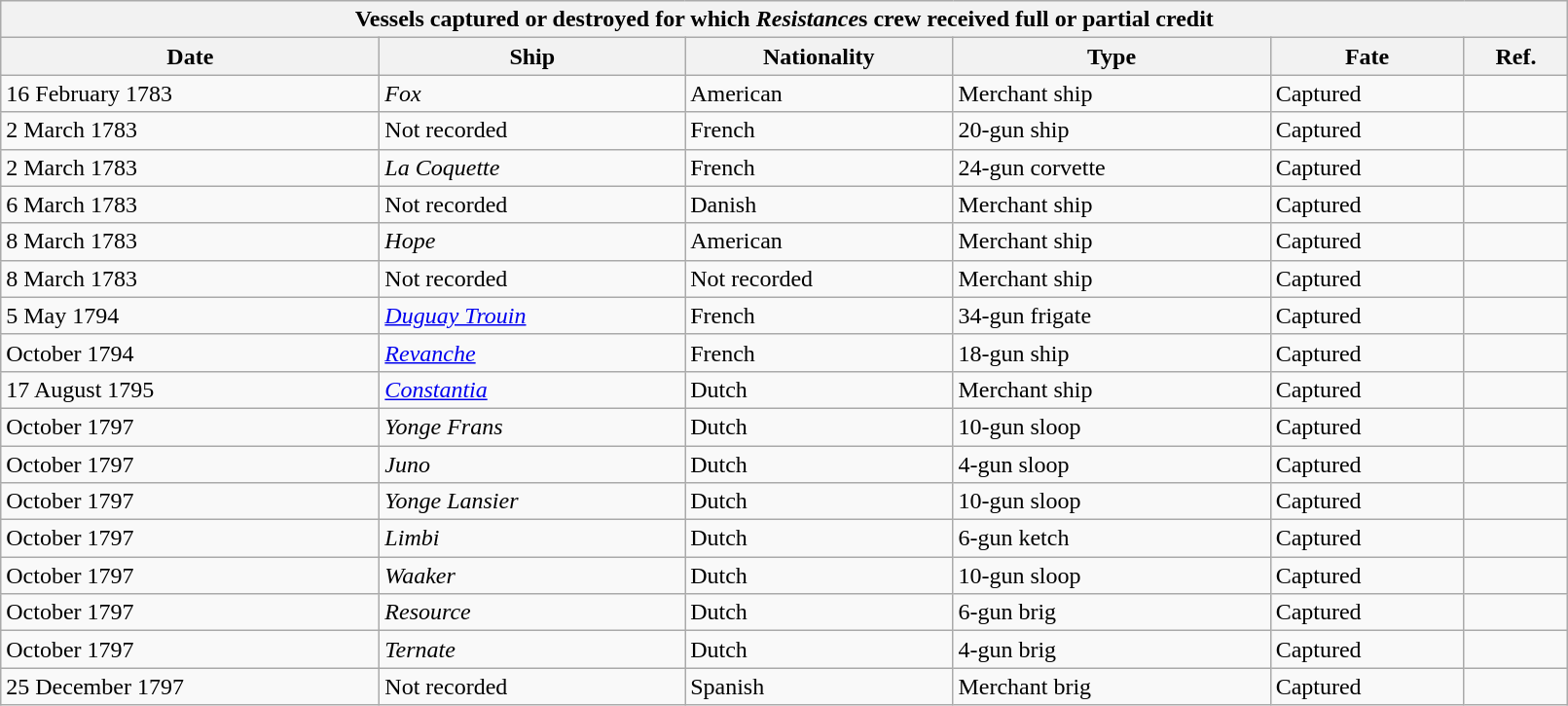<table class="wikitable" style="width:85%; align-center">
<tr>
<th colspan="6">Vessels captured or destroyed for which <em>Resistance</em>s crew received full or partial credit</th>
</tr>
<tr>
<th>Date</th>
<th>Ship</th>
<th>Nationality</th>
<th>Type</th>
<th>Fate</th>
<th>Ref.</th>
</tr>
<tr>
<td>16 February 1783</td>
<td><em>Fox</em></td>
<td> American</td>
<td>Merchant ship</td>
<td>Captured</td>
<td></td>
</tr>
<tr>
<td>2 March 1783</td>
<td>Not recorded</td>
<td> French</td>
<td>20-gun ship</td>
<td>Captured</td>
<td></td>
</tr>
<tr>
<td>2 March 1783</td>
<td><em>La Coquette</em></td>
<td> French</td>
<td>24-gun corvette</td>
<td>Captured</td>
<td></td>
</tr>
<tr>
<td>6 March 1783</td>
<td>Not recorded</td>
<td> Danish</td>
<td>Merchant ship</td>
<td>Captured</td>
<td></td>
</tr>
<tr>
<td>8 March 1783</td>
<td><em>Hope</em></td>
<td> American</td>
<td>Merchant ship</td>
<td>Captured</td>
<td></td>
</tr>
<tr>
<td>8 March 1783</td>
<td>Not recorded</td>
<td>Not recorded</td>
<td>Merchant ship</td>
<td>Captured</td>
<td></td>
</tr>
<tr>
<td>5 May 1794</td>
<td><a href='#'><em>Duguay Trouin</em></a></td>
<td> French</td>
<td>34-gun frigate</td>
<td>Captured</td>
<td></td>
</tr>
<tr>
<td>October 1794</td>
<td><a href='#'><em>Revanche</em></a></td>
<td> French</td>
<td>18-gun ship</td>
<td>Captured</td>
<td></td>
</tr>
<tr>
<td>17 August 1795</td>
<td><a href='#'><em>Constantia</em></a></td>
<td> Dutch</td>
<td>Merchant ship</td>
<td>Captured</td>
<td></td>
</tr>
<tr>
<td>October 1797</td>
<td><em>Yonge Frans</em></td>
<td> Dutch</td>
<td>10-gun sloop</td>
<td>Captured</td>
<td></td>
</tr>
<tr>
<td>October 1797</td>
<td><em>Juno</em></td>
<td> Dutch</td>
<td>4-gun sloop</td>
<td>Captured</td>
<td></td>
</tr>
<tr>
<td>October 1797</td>
<td><em>Yonge Lansier</em></td>
<td> Dutch</td>
<td>10-gun sloop</td>
<td>Captured</td>
<td></td>
</tr>
<tr>
<td>October 1797</td>
<td><em>Limbi</em></td>
<td> Dutch</td>
<td>6-gun ketch</td>
<td>Captured</td>
<td></td>
</tr>
<tr>
<td>October 1797</td>
<td><em>Waaker</em></td>
<td> Dutch</td>
<td>10-gun sloop</td>
<td>Captured</td>
<td></td>
</tr>
<tr>
<td>October 1797</td>
<td><em>Resource</em></td>
<td> Dutch</td>
<td>6-gun brig</td>
<td>Captured</td>
<td></td>
</tr>
<tr>
<td>October 1797</td>
<td><em>Ternate</em></td>
<td> Dutch</td>
<td>4-gun brig</td>
<td>Captured</td>
<td></td>
</tr>
<tr>
<td>25 December 1797</td>
<td>Not recorded</td>
<td> Spanish</td>
<td>Merchant brig</td>
<td>Captured</td>
<td></td>
</tr>
</table>
